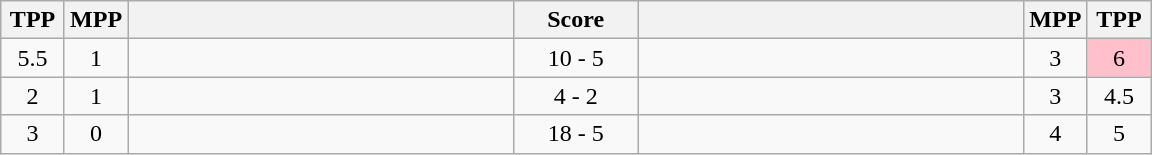<table class="wikitable" style="text-align: center;" |>
<tr>
<th width="35">TPP</th>
<th width="35">MPP</th>
<th width="250"></th>
<th width="75">Score</th>
<th width="250"></th>
<th width="35">MPP</th>
<th width="35">TPP</th>
</tr>
<tr>
<td>5.5</td>
<td>1</td>
<td style="text-align:left;"><strong></strong></td>
<td>10 - 5</td>
<td style="text-align:left;"></td>
<td>3</td>
<td bgcolor=pink>6</td>
</tr>
<tr>
<td>2</td>
<td>1</td>
<td style="text-align:left;"><strong></strong></td>
<td>4 - 2</td>
<td style="text-align:left;"></td>
<td>3</td>
<td>4.5</td>
</tr>
<tr>
<td>3</td>
<td>0</td>
<td style="text-align:left;"><strong></strong></td>
<td>18 - 5</td>
<td style="text-align:left;"></td>
<td>4</td>
<td>5</td>
</tr>
</table>
